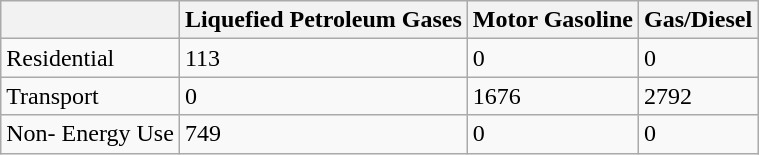<table class="wikitable">
<tr>
<th></th>
<th>Liquefied Petroleum Gases</th>
<th>Motor Gasoline</th>
<th>Gas/Diesel</th>
</tr>
<tr>
<td>Residential</td>
<td>113</td>
<td>0</td>
<td>0</td>
</tr>
<tr>
<td>Transport</td>
<td>0</td>
<td>1676</td>
<td>2792</td>
</tr>
<tr>
<td>Non- Energy Use</td>
<td>749</td>
<td>0</td>
<td>0</td>
</tr>
</table>
